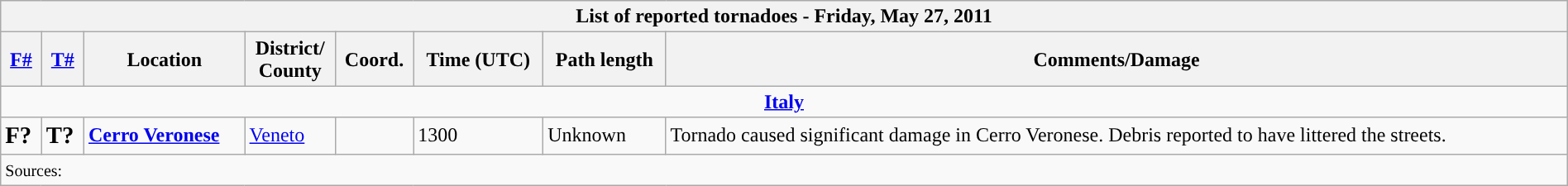<table class="wikitable collapsible" width="100%">
<tr>
<th colspan="8">List of reported tornadoes - Friday, May 27, 2011</th>
</tr>
<tr>
<th><a href='#'>F#</a></th>
<th><a href='#'>T#</a></th>
<th>Location</th>
<th>District/<br>County</th>
<th>Coord.</th>
<th>Time (UTC)</th>
<th>Path length</th>
<th>Comments/Damage</th>
</tr>
<tr>
<td colspan="8" align=center><strong><a href='#'>Italy</a></strong></td>
</tr>
<tr>
<td><big><strong>F?</strong></big></td>
<td><big><strong>T?</strong></big></td>
<td><strong><a href='#'>Cerro Veronese</a></strong></td>
<td><a href='#'>Veneto</a></td>
<td></td>
<td>1300</td>
<td>Unknown</td>
<td>Tornado caused significant damage in Cerro Veronese. Debris reported to have littered the streets.</td>
</tr>
<tr>
<td colspan="8"><small>Sources:  </small></td>
</tr>
</table>
